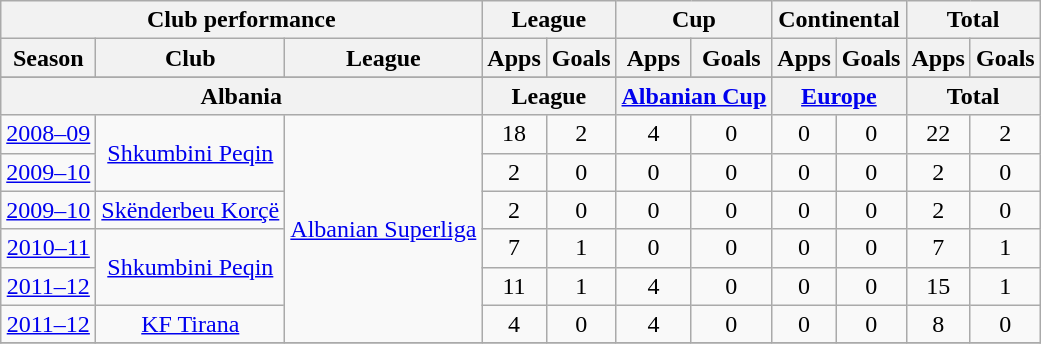<table class="wikitable" style="text-align:center">
<tr>
<th colspan=3>Club performance</th>
<th colspan=2>League</th>
<th colspan=2>Cup</th>
<th colspan=2>Continental</th>
<th colspan=2>Total</th>
</tr>
<tr>
<th>Season</th>
<th>Club</th>
<th>League</th>
<th>Apps</th>
<th>Goals</th>
<th>Apps</th>
<th>Goals</th>
<th>Apps</th>
<th>Goals</th>
<th>Apps</th>
<th>Goals</th>
</tr>
<tr>
</tr>
<tr>
<th colspan=3>Albania</th>
<th colspan=2>League</th>
<th colspan=2><a href='#'>Albanian Cup</a></th>
<th colspan=2><a href='#'>Europe</a></th>
<th colspan=2>Total</th>
</tr>
<tr>
<td><a href='#'>2008–09</a></td>
<td rowspan="2"><a href='#'>Shkumbini Peqin</a></td>
<td rowspan="6"><a href='#'>Albanian Superliga</a></td>
<td>18</td>
<td>2</td>
<td>4</td>
<td>0</td>
<td>0</td>
<td>0</td>
<td>22</td>
<td>2</td>
</tr>
<tr>
<td><a href='#'>2009–10</a></td>
<td>2</td>
<td>0</td>
<td>0</td>
<td>0</td>
<td>0</td>
<td>0</td>
<td>2</td>
<td>0</td>
</tr>
<tr>
<td><a href='#'>2009–10</a></td>
<td rowspan="1"><a href='#'>Skënderbeu Korçë</a></td>
<td>2</td>
<td>0</td>
<td>0</td>
<td>0</td>
<td>0</td>
<td>0</td>
<td>2</td>
<td>0</td>
</tr>
<tr>
<td><a href='#'>2010–11</a></td>
<td rowspan="2"><a href='#'>Shkumbini Peqin</a></td>
<td>7</td>
<td>1</td>
<td>0</td>
<td>0</td>
<td>0</td>
<td>0</td>
<td>7</td>
<td>1</td>
</tr>
<tr>
<td><a href='#'>2011–12</a></td>
<td>11</td>
<td>1</td>
<td>4</td>
<td>0</td>
<td>0</td>
<td>0</td>
<td>15</td>
<td>1</td>
</tr>
<tr>
<td><a href='#'>2011–12</a></td>
<td rowspan="1"><a href='#'>KF Tirana</a></td>
<td>4</td>
<td>0</td>
<td>4</td>
<td>0</td>
<td>0</td>
<td>0</td>
<td>8</td>
<td>0</td>
</tr>
<tr>
</tr>
</table>
